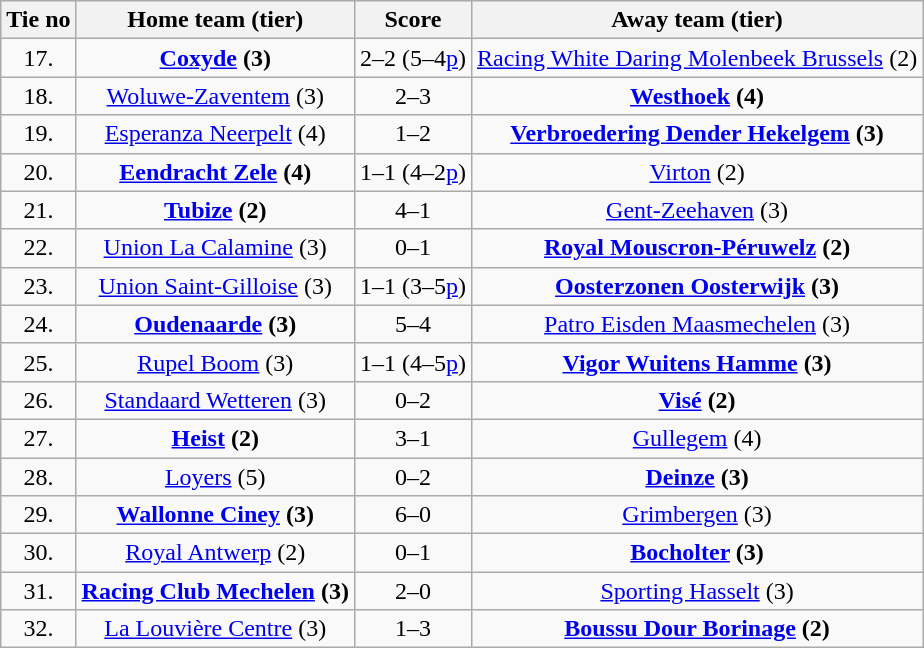<table class="wikitable" style="text-align: center">
<tr>
<th>Tie no</th>
<th>Home team (tier)</th>
<th>Score</th>
<th>Away team (tier)</th>
</tr>
<tr>
<td>17.</td>
<td><strong><a href='#'>Coxyde</a> (3)</strong></td>
<td>2–2 (5–4<a href='#'>p</a>)</td>
<td><a href='#'>Racing White Daring Molenbeek Brussels</a> (2)</td>
</tr>
<tr>
<td>18.</td>
<td><a href='#'>Woluwe-Zaventem</a> (3)</td>
<td>2–3 </td>
<td><strong><a href='#'>Westhoek</a> (4)</strong></td>
</tr>
<tr>
<td>19.</td>
<td><a href='#'>Esperanza Neerpelt</a> (4)</td>
<td>1–2</td>
<td><strong><a href='#'>Verbroedering Dender Hekelgem</a> (3)</strong></td>
</tr>
<tr>
<td>20.</td>
<td><strong><a href='#'>Eendracht Zele</a> (4)</strong></td>
<td>1–1 (4–2<a href='#'>p</a>)</td>
<td><a href='#'>Virton</a> (2)</td>
</tr>
<tr>
<td>21.</td>
<td><strong><a href='#'>Tubize</a> (2)</strong></td>
<td>4–1</td>
<td><a href='#'>Gent-Zeehaven</a> (3)</td>
</tr>
<tr>
<td>22.</td>
<td><a href='#'>Union La Calamine</a> (3)</td>
<td>0–1</td>
<td><strong><a href='#'>Royal Mouscron-Péruwelz</a> (2)</strong></td>
</tr>
<tr>
<td>23.</td>
<td><a href='#'>Union Saint-Gilloise</a> (3)</td>
<td>1–1 (3–5<a href='#'>p</a>)</td>
<td><strong><a href='#'>Oosterzonen Oosterwijk</a> (3)</strong></td>
</tr>
<tr>
<td>24.</td>
<td><strong><a href='#'>Oudenaarde</a> (3)</strong></td>
<td>5–4 </td>
<td><a href='#'>Patro Eisden Maasmechelen</a> (3)</td>
</tr>
<tr>
<td>25.</td>
<td><a href='#'>Rupel Boom</a> (3)</td>
<td>1–1 (4–5<a href='#'>p</a>)</td>
<td><strong><a href='#'>Vigor Wuitens Hamme</a> (3)</strong></td>
</tr>
<tr>
<td>26.</td>
<td><a href='#'>Standaard Wetteren</a> (3)</td>
<td>0–2</td>
<td><strong><a href='#'>Visé</a> (2)</strong></td>
</tr>
<tr>
<td>27.</td>
<td><strong><a href='#'>Heist</a> (2)</strong></td>
<td>3–1</td>
<td><a href='#'>Gullegem</a> (4)</td>
</tr>
<tr>
<td>28.</td>
<td><a href='#'>Loyers</a> (5)</td>
<td>0–2</td>
<td><strong><a href='#'>Deinze</a> (3)</strong></td>
</tr>
<tr>
<td>29.</td>
<td><strong><a href='#'>Wallonne Ciney</a> (3)</strong></td>
<td>6–0</td>
<td><a href='#'>Grimbergen</a> (3)</td>
</tr>
<tr>
<td>30.</td>
<td><a href='#'>Royal Antwerp</a> (2)</td>
<td>0–1</td>
<td><strong><a href='#'>Bocholter</a> (3)</strong></td>
</tr>
<tr>
<td>31.</td>
<td><strong><a href='#'>Racing Club Mechelen</a> (3)</strong></td>
<td>2–0</td>
<td><a href='#'>Sporting Hasselt</a> (3)</td>
</tr>
<tr>
<td>32.</td>
<td><a href='#'>La Louvière Centre</a> (3)</td>
<td>1–3</td>
<td><strong><a href='#'>Boussu Dour Borinage</a> (2)</strong></td>
</tr>
</table>
